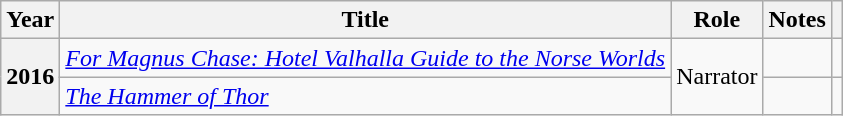<table class="wikitable plainrowheaders sortable" style="margin-right: 0;">
<tr>
<th scope="col">Year</th>
<th scope="col">Title</th>
<th scope="col">Role</th>
<th scope="col" class="unsortable">Notes</th>
<th scope="col" class="unsortable"></th>
</tr>
<tr>
<th rowspan="2" scope="row">2016</th>
<td><em><a href='#'>For Magnus Chase: Hotel Valhalla Guide to the Norse Worlds</a></em></td>
<td rowspan="2">Narrator</td>
<td></td>
<td align="center"></td>
</tr>
<tr>
<td><em><a href='#'>The Hammer of Thor</a></em></td>
<td></td>
<td align="center"><br></td>
</tr>
</table>
